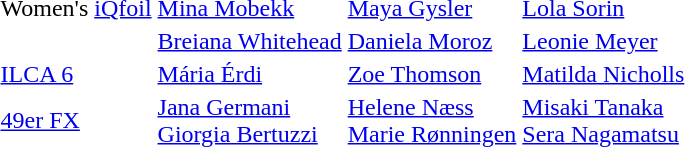<table>
<tr>
<td>Women's <a href='#'>iQfoil</a><br> </td>
<td><a href='#'>Mina Mobekk</a><br></td>
<td><a href='#'>Maya Gysler</a><br></td>
<td><a href='#'>Lola Sorin</a><br></td>
</tr>
<tr>
<td><br> </td>
<td><a href='#'>Breiana Whitehead</a><br></td>
<td><a href='#'>Daniela Moroz</a><br></td>
<td><a href='#'>Leonie Meyer</a><br></td>
</tr>
<tr>
<td><a href='#'>ILCA 6</a><br> </td>
<td><a href='#'>Mária Érdi</a><br></td>
<td><a href='#'>Zoe Thomson</a><br></td>
<td><a href='#'>Matilda Nicholls</a><br></td>
</tr>
<tr>
<td><a href='#'>49er FX</a><br> </td>
<td><a href='#'>Jana Germani</a><br><a href='#'>Giorgia Bertuzzi</a><br></td>
<td><a href='#'>Helene Næss</a><br><a href='#'>Marie Rønningen</a><br></td>
<td><a href='#'>Misaki Tanaka</a><br><a href='#'>Sera Nagamatsu</a><br></td>
</tr>
</table>
